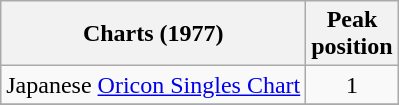<table class="wikitable">
<tr>
<th>Charts (1977)</th>
<th>Peak<br>position</th>
</tr>
<tr>
<td>Japanese <a href='#'>Oricon Singles Chart</a></td>
<td align="center">1</td>
</tr>
<tr>
</tr>
</table>
